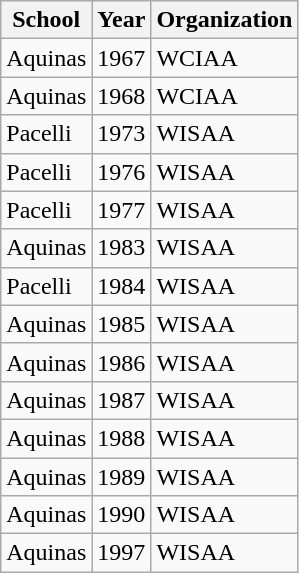<table class="wikitable">
<tr>
<th>School</th>
<th>Year</th>
<th>Organization</th>
</tr>
<tr>
<td>Aquinas</td>
<td>1967</td>
<td>WCIAA</td>
</tr>
<tr>
<td>Aquinas</td>
<td>1968</td>
<td>WCIAA</td>
</tr>
<tr>
<td>Pacelli</td>
<td>1973</td>
<td>WISAA</td>
</tr>
<tr>
<td>Pacelli</td>
<td>1976</td>
<td>WISAA</td>
</tr>
<tr>
<td>Pacelli</td>
<td>1977</td>
<td>WISAA</td>
</tr>
<tr>
<td>Aquinas</td>
<td>1983</td>
<td>WISAA</td>
</tr>
<tr>
<td>Pacelli</td>
<td>1984</td>
<td>WISAA</td>
</tr>
<tr>
<td>Aquinas</td>
<td>1985</td>
<td>WISAA</td>
</tr>
<tr>
<td>Aquinas</td>
<td>1986</td>
<td>WISAA</td>
</tr>
<tr>
<td>Aquinas</td>
<td>1987</td>
<td>WISAA</td>
</tr>
<tr>
<td>Aquinas</td>
<td>1988</td>
<td>WISAA</td>
</tr>
<tr>
<td>Aquinas</td>
<td>1989</td>
<td>WISAA</td>
</tr>
<tr>
<td>Aquinas</td>
<td>1990</td>
<td>WISAA</td>
</tr>
<tr>
<td>Aquinas</td>
<td>1997</td>
<td>WISAA</td>
</tr>
</table>
